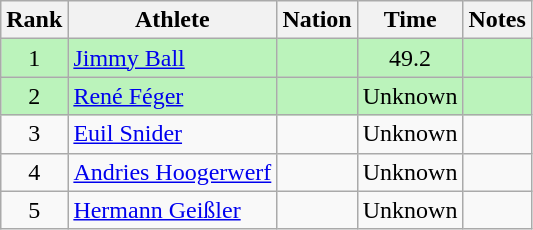<table class="wikitable sortable" style="text-align:center">
<tr>
<th>Rank</th>
<th>Athlete</th>
<th>Nation</th>
<th>Time</th>
<th>Notes</th>
</tr>
<tr bgcolor=bbf3bb>
<td>1</td>
<td align=left><a href='#'>Jimmy Ball</a></td>
<td align=left></td>
<td>49.2</td>
<td></td>
</tr>
<tr bgcolor=bbf3bb>
<td>2</td>
<td align=left><a href='#'>René Féger</a></td>
<td align=left></td>
<td>Unknown</td>
<td></td>
</tr>
<tr>
<td>3</td>
<td align=left><a href='#'>Euil Snider</a></td>
<td align=left></td>
<td>Unknown</td>
<td></td>
</tr>
<tr>
<td>4</td>
<td align=left><a href='#'>Andries Hoogerwerf</a></td>
<td align=left></td>
<td>Unknown</td>
<td></td>
</tr>
<tr>
<td>5</td>
<td align=left><a href='#'>Hermann Geißler</a></td>
<td align=left></td>
<td>Unknown</td>
<td></td>
</tr>
</table>
